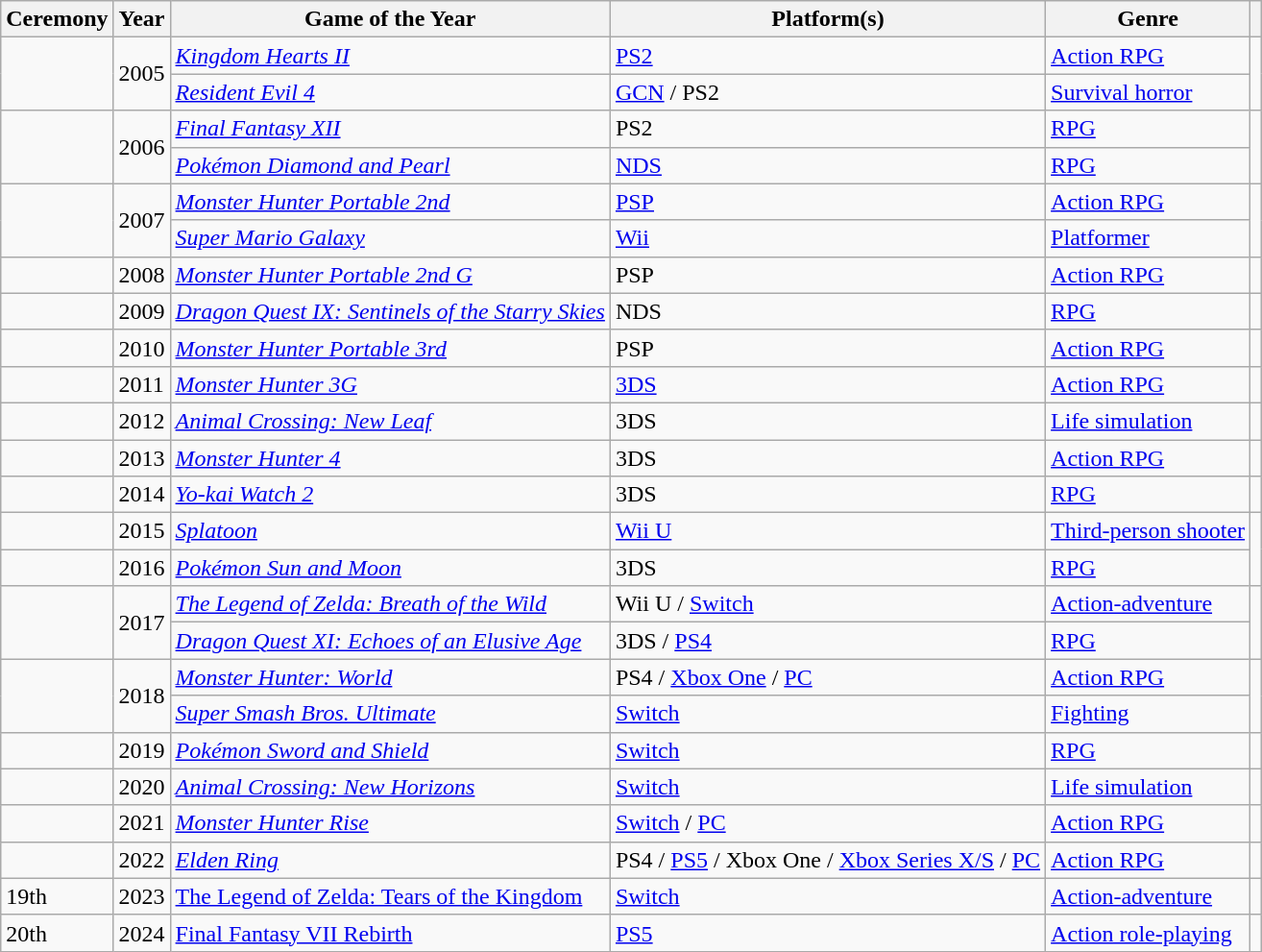<table class="wikitable sortable" border="1">
<tr>
<th scope="col">Ceremony</th>
<th scope="col">Year</th>
<th scope="col">Game of the Year</th>
<th scope="col">Platform(s)</th>
<th>Genre</th>
<th scope="col" class="unsortable"></th>
</tr>
<tr>
<td rowspan="2"></td>
<td rowspan="2">2005</td>
<td><em><a href='#'>Kingdom Hearts II</a></em></td>
<td><a href='#'>PS2</a></td>
<td><a href='#'>Action RPG</a></td>
<td rowspan="2"></td>
</tr>
<tr>
<td><em><a href='#'>Resident Evil 4</a></em></td>
<td><a href='#'>GCN</a> / PS2</td>
<td><a href='#'>Survival horror</a></td>
</tr>
<tr>
<td rowspan="2"></td>
<td rowspan="2">2006</td>
<td><em><a href='#'>Final Fantasy XII</a></em></td>
<td>PS2</td>
<td><a href='#'>RPG</a></td>
<td rowspan="2"></td>
</tr>
<tr>
<td><em><a href='#'>Pokémon Diamond and Pearl</a></em></td>
<td><a href='#'>NDS</a></td>
<td><a href='#'>RPG</a></td>
</tr>
<tr>
<td rowspan="2"></td>
<td rowspan="2">2007</td>
<td><em><a href='#'>Monster Hunter Portable 2nd</a></em></td>
<td><a href='#'>PSP</a></td>
<td><a href='#'>Action RPG</a></td>
<td rowspan="2"></td>
</tr>
<tr>
<td><em><a href='#'>Super Mario Galaxy</a></em></td>
<td><a href='#'>Wii</a></td>
<td><a href='#'>Platformer</a></td>
</tr>
<tr>
<td></td>
<td>2008</td>
<td><em><a href='#'>Monster Hunter Portable 2nd G</a></em></td>
<td>PSP</td>
<td><a href='#'>Action RPG</a></td>
<td></td>
</tr>
<tr>
<td></td>
<td>2009</td>
<td><em><a href='#'>Dragon Quest IX: Sentinels of the Starry Skies</a></em></td>
<td>NDS</td>
<td><a href='#'>RPG</a></td>
<td></td>
</tr>
<tr>
<td></td>
<td>2010</td>
<td><em><a href='#'>Monster Hunter Portable 3rd</a></em></td>
<td>PSP</td>
<td><a href='#'>Action RPG</a></td>
<td></td>
</tr>
<tr>
<td></td>
<td>2011</td>
<td><em><a href='#'>Monster Hunter 3G</a></em></td>
<td><a href='#'>3DS</a></td>
<td><a href='#'>Action RPG</a></td>
<td></td>
</tr>
<tr>
<td></td>
<td>2012</td>
<td><em><a href='#'>Animal Crossing: New Leaf</a></em></td>
<td>3DS</td>
<td><a href='#'>Life simulation</a></td>
<td></td>
</tr>
<tr>
<td></td>
<td>2013</td>
<td><em><a href='#'>Monster Hunter 4</a></em></td>
<td>3DS</td>
<td><a href='#'>Action RPG</a></td>
<td></td>
</tr>
<tr>
<td></td>
<td>2014</td>
<td><em><a href='#'>Yo-kai Watch 2</a></em></td>
<td>3DS</td>
<td><a href='#'>RPG</a></td>
<td></td>
</tr>
<tr>
<td></td>
<td>2015</td>
<td><em><a href='#'>Splatoon</a></em></td>
<td><a href='#'>Wii U</a></td>
<td><a href='#'>Third-person shooter</a></td>
<td rowspan="2"></td>
</tr>
<tr>
<td></td>
<td>2016</td>
<td><em><a href='#'>Pokémon Sun and Moon</a></em></td>
<td>3DS</td>
<td><a href='#'>RPG</a></td>
</tr>
<tr>
<td rowspan="2"></td>
<td rowspan="2">2017</td>
<td><em><a href='#'>The Legend of Zelda: Breath of the Wild</a></em></td>
<td>Wii U / <a href='#'>Switch</a></td>
<td><a href='#'>Action-adventure</a></td>
<td rowspan="2"></td>
</tr>
<tr>
<td><em><a href='#'>Dragon Quest XI: Echoes of an Elusive Age</a></em></td>
<td>3DS / <a href='#'>PS4</a></td>
<td><a href='#'>RPG</a></td>
</tr>
<tr>
<td rowspan="2"></td>
<td rowspan="2">2018</td>
<td><em><a href='#'>Monster Hunter: World</a></em></td>
<td>PS4 / <a href='#'>Xbox One</a> / <a href='#'>PC</a></td>
<td><a href='#'>Action RPG</a></td>
<td rowspan="2"></td>
</tr>
<tr>
<td><em><a href='#'>Super Smash Bros. Ultimate</a></em></td>
<td><a href='#'>Switch</a></td>
<td><a href='#'>Fighting</a></td>
</tr>
<tr>
<td></td>
<td>2019</td>
<td><em><a href='#'>Pokémon Sword and Shield</a></em></td>
<td><a href='#'>Switch</a></td>
<td><a href='#'>RPG</a></td>
<td></td>
</tr>
<tr>
<td></td>
<td>2020</td>
<td><em><a href='#'>Animal Crossing: New Horizons</a></em></td>
<td><a href='#'>Switch</a></td>
<td><a href='#'>Life simulation</a></td>
<td></td>
</tr>
<tr>
<td></td>
<td>2021</td>
<td><em><a href='#'>Monster Hunter Rise</a></em></td>
<td><a href='#'>Switch</a> / <a href='#'>PC</a></td>
<td><a href='#'>Action RPG</a></td>
<td></td>
</tr>
<tr>
<td></td>
<td>2022</td>
<td><em><a href='#'>Elden Ring</a></em></td>
<td>PS4 / <a href='#'>PS5</a> / Xbox One / <a href='#'>Xbox Series X/S</a> / <a href='#'>PC</a></td>
<td><a href='#'>Action RPG</a></td>
<td></td>
</tr>
<tr>
<td>19th</td>
<td>2023</td>
<td><a href='#'>The Legend of Zelda: Tears of the Kingdom</a></td>
<td><a href='#'>Switch</a></td>
<td><a href='#'>Action-adventure</a></td>
<td></td>
</tr>
<tr>
<td>20th</td>
<td>2024</td>
<td><a href='#'>Final Fantasy VII Rebirth</a></td>
<td><a href='#'>PS5</a></td>
<td><a href='#'>Action role-playing</a></td>
<td></td>
</tr>
</table>
